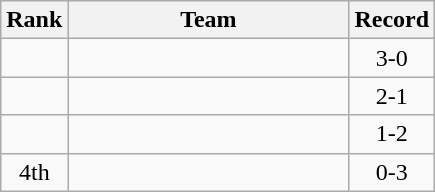<table class=wikitable style="text-align:center;">
<tr>
<th>Rank</th>
<th width=180>Team</th>
<th>Record</th>
</tr>
<tr align=center>
<td></td>
<td align=left></td>
<td>3-0</td>
</tr>
<tr align=center>
<td></td>
<td align=left></td>
<td>2-1</td>
</tr>
<tr align=center>
<td></td>
<td align=left></td>
<td>1-2</td>
</tr>
<tr align=center>
<td>4th</td>
<td align=left></td>
<td>0-3</td>
</tr>
</table>
